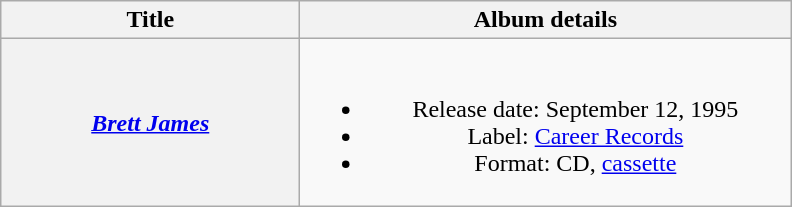<table class="wikitable plainrowheaders" style="text-align:center;">
<tr>
<th style="width:12em;">Title</th>
<th style="width:20em;">Album details</th>
</tr>
<tr>
<th scope="row"><em><a href='#'>Brett James</a></em></th>
<td><br><ul><li>Release date: September 12, 1995</li><li>Label: <a href='#'>Career Records</a></li><li>Format: CD, <a href='#'>cassette</a></li></ul></td>
</tr>
</table>
